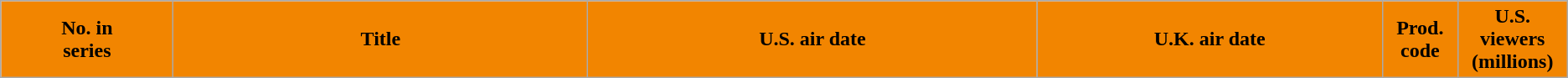<table class="wikitable plainrowheaders">
<tr style="color:white">
<th style="background:#F28500;color:black;" width=5%>No. in<br>series</th>
<th style="background:#F28500;color:black;" width=12%>Title</th>
<th style="background:#F28500;color:black;" width=13%>U.S. air date</th>
<th style="background:#F28500;color:black;" width=10%>U.K. air date</th>
<th style="background:#F28500;color:black;" width=1%>Prod.<br>code</th>
<th style="background:#F28500;color:black;" width=1%>U.S. viewers<br>(millions)<br>




</th>
</tr>
</table>
